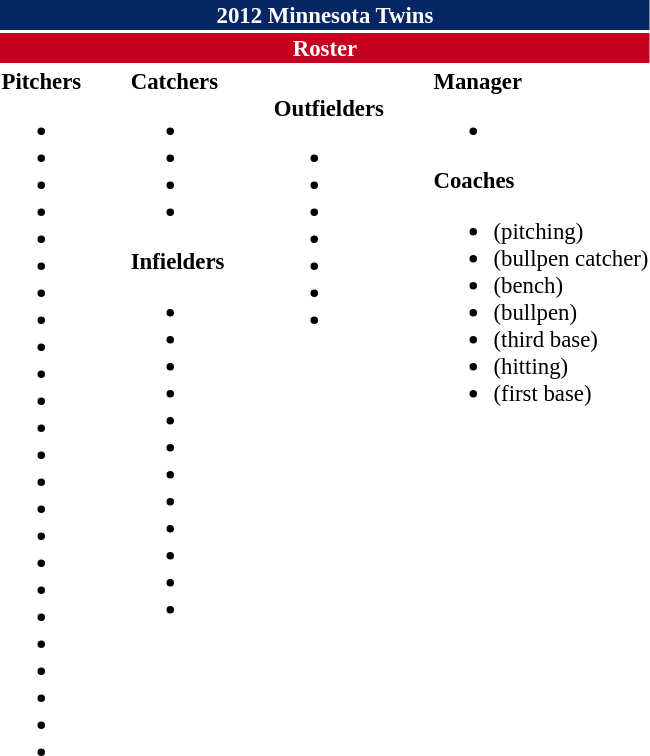<table class="toccolours" style="font-size: 95%;">
<tr>
<th colspan="10" style="background:#072764; color:#fff; text-align:center;">2012 Minnesota Twins</th>
</tr>
<tr>
<td colspan="10" style="background:#c6011f; color:white; text-align:center;"><strong>Roster</strong></td>
</tr>
<tr>
<td valign="top"><strong>Pitchers</strong><br><ul><li></li><li></li><li></li><li></li><li></li><li></li><li></li><li></li><li></li><li></li><li></li><li></li><li></li><li></li><li></li><li></li><li></li><li></li><li></li><li></li><li></li><li></li><li></li><li></li></ul></td>
<td style="width:25px;"></td>
<td valign="top"><strong>Catchers</strong><br><ul><li></li><li></li><li></li><li></li></ul><strong>Infielders</strong><ul><li></li><li></li><li></li><li></li><li></li><li></li><li></li><li></li><li></li><li></li><li></li><li></li></ul></td>
<td style="width:25px;"></td>
<td valign="top"><br><strong>Outfielders</strong><ul><li></li><li></li><li></li><li></li><li></li><li></li><li></li></ul></td>
<td style="width:25px;"></td>
<td valign="top"><strong>Manager</strong><br><ul><li></li></ul><strong>Coaches</strong><ul><li> (pitching)</li><li> (bullpen catcher)</li><li> (bench)</li><li> (bullpen)</li><li> (third base)</li><li> (hitting)</li><li> (first base)</li></ul></td>
</tr>
</table>
